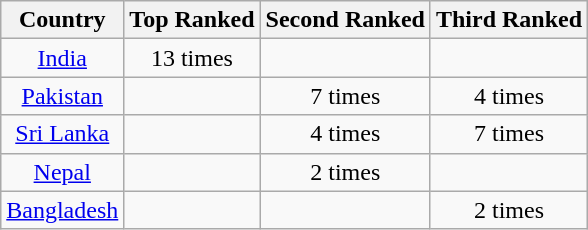<table class="wikitable" style="text-align:center;">
<tr>
<th>Country</th>
<th>Top Ranked</th>
<th>Second Ranked</th>
<th>Third Ranked</th>
</tr>
<tr>
<td> <a href='#'>India</a></td>
<td>13 times</td>
<td></td>
<td></td>
</tr>
<tr>
<td> <a href='#'>Pakistan</a></td>
<td></td>
<td>7 times</td>
<td>4 times</td>
</tr>
<tr>
<td> <a href='#'>Sri Lanka</a></td>
<td></td>
<td>4 times</td>
<td>7 times</td>
</tr>
<tr>
<td> <a href='#'>Nepal</a></td>
<td></td>
<td>2 times</td>
<td></td>
</tr>
<tr>
<td> <a href='#'>Bangladesh</a></td>
<td></td>
<td></td>
<td>2 times</td>
</tr>
</table>
